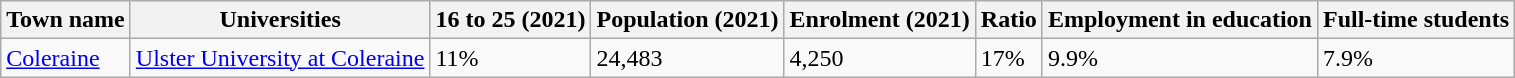<table class="wikitable sortable">
<tr>
<th>Town name</th>
<th>Universities</th>
<th>16 to 25 (2021)</th>
<th>Population (2021)</th>
<th>Enrolment (2021)</th>
<th>Ratio</th>
<th>Employment in education</th>
<th>Full-time students</th>
</tr>
<tr>
<td><a href='#'>Coleraine</a></td>
<td><a href='#'>Ulster University at Coleraine</a></td>
<td>11%</td>
<td>24,483</td>
<td>4,250</td>
<td>17%</td>
<td>9.9%</td>
<td>7.9%</td>
</tr>
</table>
